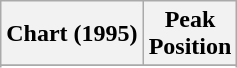<table class="wikitable sortable plainrowheaders" style="text-align:center;">
<tr>
<th>Chart (1995)</th>
<th>Peak<br>Position</th>
</tr>
<tr>
</tr>
<tr>
</tr>
<tr>
</tr>
<tr>
</tr>
<tr>
</tr>
</table>
